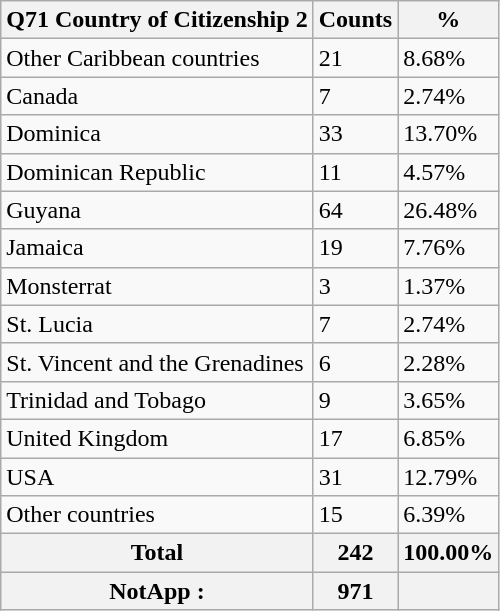<table class="wikitable sortable">
<tr>
<th>Q71 Country of Citizenship 2</th>
<th>Counts</th>
<th>%</th>
</tr>
<tr>
<td>Other Caribbean countries</td>
<td>21</td>
<td>8.68%</td>
</tr>
<tr>
<td>Canada</td>
<td>7</td>
<td>2.74%</td>
</tr>
<tr>
<td>Dominica</td>
<td>33</td>
<td>13.70%</td>
</tr>
<tr>
<td>Dominican Republic</td>
<td>11</td>
<td>4.57%</td>
</tr>
<tr>
<td>Guyana</td>
<td>64</td>
<td>26.48%</td>
</tr>
<tr>
<td>Jamaica</td>
<td>19</td>
<td>7.76%</td>
</tr>
<tr>
<td>Monsterrat</td>
<td>3</td>
<td>1.37%</td>
</tr>
<tr>
<td>St. Lucia</td>
<td>7</td>
<td>2.74%</td>
</tr>
<tr>
<td>St. Vincent and the Grenadines</td>
<td>6</td>
<td>2.28%</td>
</tr>
<tr>
<td>Trinidad and Tobago</td>
<td>9</td>
<td>3.65%</td>
</tr>
<tr>
<td>United Kingdom</td>
<td>17</td>
<td>6.85%</td>
</tr>
<tr>
<td>USA</td>
<td>31</td>
<td>12.79%</td>
</tr>
<tr>
<td>Other countries</td>
<td>15</td>
<td>6.39%</td>
</tr>
<tr>
<th>Total</th>
<th>242</th>
<th>100.00%</th>
</tr>
<tr>
<th>NotApp :</th>
<th>971</th>
<th></th>
</tr>
</table>
